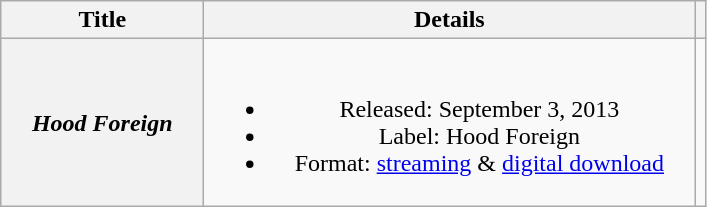<table class="wikitable plainrowheaders" style="text-align:center;">
<tr>
<th scope="col" style="width:8em;">Title</th>
<th scope="col" style="width:20em;">Details</th>
<th></th>
</tr>
<tr>
<th scope="row"><em>Hood Foreign</em></th>
<td><br><ul><li>Released: September 3, 2013</li><li>Label: Hood Foreign</li><li>Format: <a href='#'>streaming</a> & <a href='#'>digital download</a></li></ul></td>
<td></td>
</tr>
</table>
